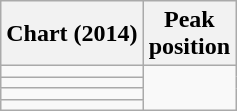<table class="wikitable sortable plainrowheaders">
<tr>
<th>Chart (2014)</th>
<th>Peak<br>position</th>
</tr>
<tr>
<td></td>
</tr>
<tr>
<td></td>
</tr>
<tr>
<td></td>
</tr>
<tr>
<td></td>
</tr>
</table>
